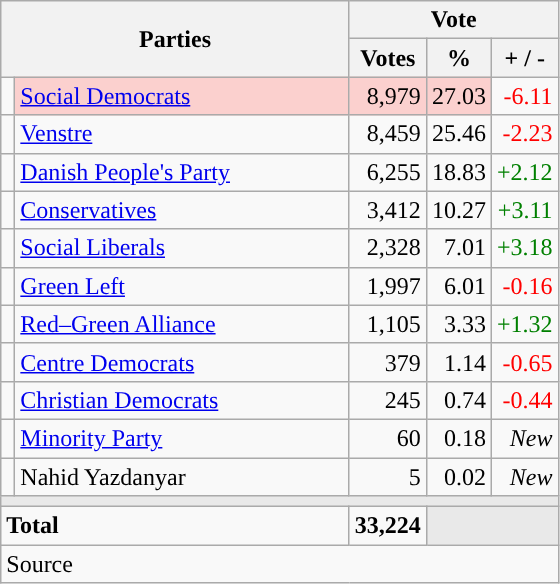<table class="wikitable" style="text-align:right;">
<tr>
<th style="text-align:centre;" rowspan="2" colspan="2" width="225">Parties</th>
<th colspan="3">Vote</th>
</tr>
<tr>
<th width="15">Votes</th>
<th width="15">%</th>
<th width="15">+ / -</th>
</tr>
<tr>
<td width="2" style="color:inherit;background:"></td>
<td bgcolor=#fbd0ce  align="left"><a href='#'>Social Democrats</a></td>
<td bgcolor=#fbd0ce>8,979</td>
<td bgcolor=#fbd0ce>27.03</td>
<td style=color:red;>-6.11</td>
</tr>
<tr>
<td width="2" style="color:inherit;background:"></td>
<td align="left"><a href='#'>Venstre</a></td>
<td>8,459</td>
<td>25.46</td>
<td style=color:red;>-2.23</td>
</tr>
<tr>
<td width="2" style="color:inherit;background:"></td>
<td align="left"><a href='#'>Danish People's Party</a></td>
<td>6,255</td>
<td>18.83</td>
<td style=color:green;>+2.12</td>
</tr>
<tr>
<td width="2" style="color:inherit;background:"></td>
<td align="left"><a href='#'>Conservatives</a></td>
<td>3,412</td>
<td>10.27</td>
<td style=color:green;>+3.11</td>
</tr>
<tr>
<td width="2" style="color:inherit;background:"></td>
<td align="left"><a href='#'>Social Liberals</a></td>
<td>2,328</td>
<td>7.01</td>
<td style=color:green;>+3.18</td>
</tr>
<tr>
<td width="2" style="color:inherit;background:"></td>
<td align="left"><a href='#'>Green Left</a></td>
<td>1,997</td>
<td>6.01</td>
<td style=color:red;>-0.16</td>
</tr>
<tr>
<td width="2" style="color:inherit;background:"></td>
<td align="left"><a href='#'>Red–Green Alliance</a></td>
<td>1,105</td>
<td>3.33</td>
<td style=color:green;>+1.32</td>
</tr>
<tr>
<td width="2" style="color:inherit;background:"></td>
<td align="left"><a href='#'>Centre Democrats</a></td>
<td>379</td>
<td>1.14</td>
<td style=color:red;>-0.65</td>
</tr>
<tr>
<td width="2" style="color:inherit;background:"></td>
<td align="left"><a href='#'>Christian Democrats</a></td>
<td>245</td>
<td>0.74</td>
<td style=color:red;>-0.44</td>
</tr>
<tr>
<td width="2" style="color:inherit;background:"></td>
<td align="left"><a href='#'>Minority Party</a></td>
<td>60</td>
<td>0.18</td>
<td><em>New</em></td>
</tr>
<tr>
<td width="2" style="color:inherit;background:"></td>
<td align="left">Nahid Yazdanyar</td>
<td>5</td>
<td>0.02</td>
<td><em>New</em></td>
</tr>
<tr>
<td colspan="7" bgcolor="#E9E9E9"></td>
</tr>
<tr>
<td align="left" colspan="2"><strong>Total</strong></td>
<td><strong>33,224</strong></td>
<td bgcolor="#E9E9E9" colspan="2"></td>
</tr>
<tr>
<td align="left" colspan="6">Source</td>
</tr>
</table>
